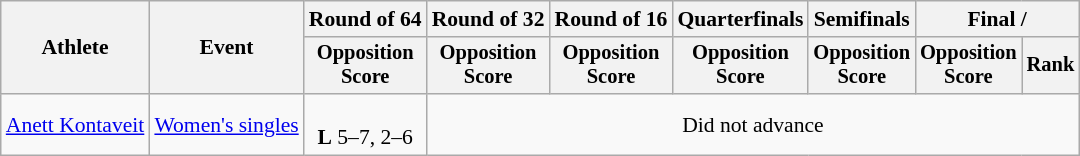<table class=wikitable style="font-size:90%">
<tr>
<th rowspan="2">Athlete</th>
<th rowspan="2">Event</th>
<th>Round of 64</th>
<th>Round of 32</th>
<th>Round of 16</th>
<th>Quarterfinals</th>
<th>Semifinals</th>
<th colspan=2>Final / </th>
</tr>
<tr style="font-size:95%">
<th>Opposition<br>Score</th>
<th>Opposition<br>Score</th>
<th>Opposition<br>Score</th>
<th>Opposition<br>Score</th>
<th>Opposition<br>Score</th>
<th>Opposition<br>Score</th>
<th>Rank</th>
</tr>
<tr align=center>
<td align=left><a href='#'>Anett Kontaveit</a></td>
<td align=left><a href='#'>Women's singles</a></td>
<td><br><strong>L</strong> 5–7, 2–6</td>
<td colspan=6>Did not advance</td>
</tr>
</table>
